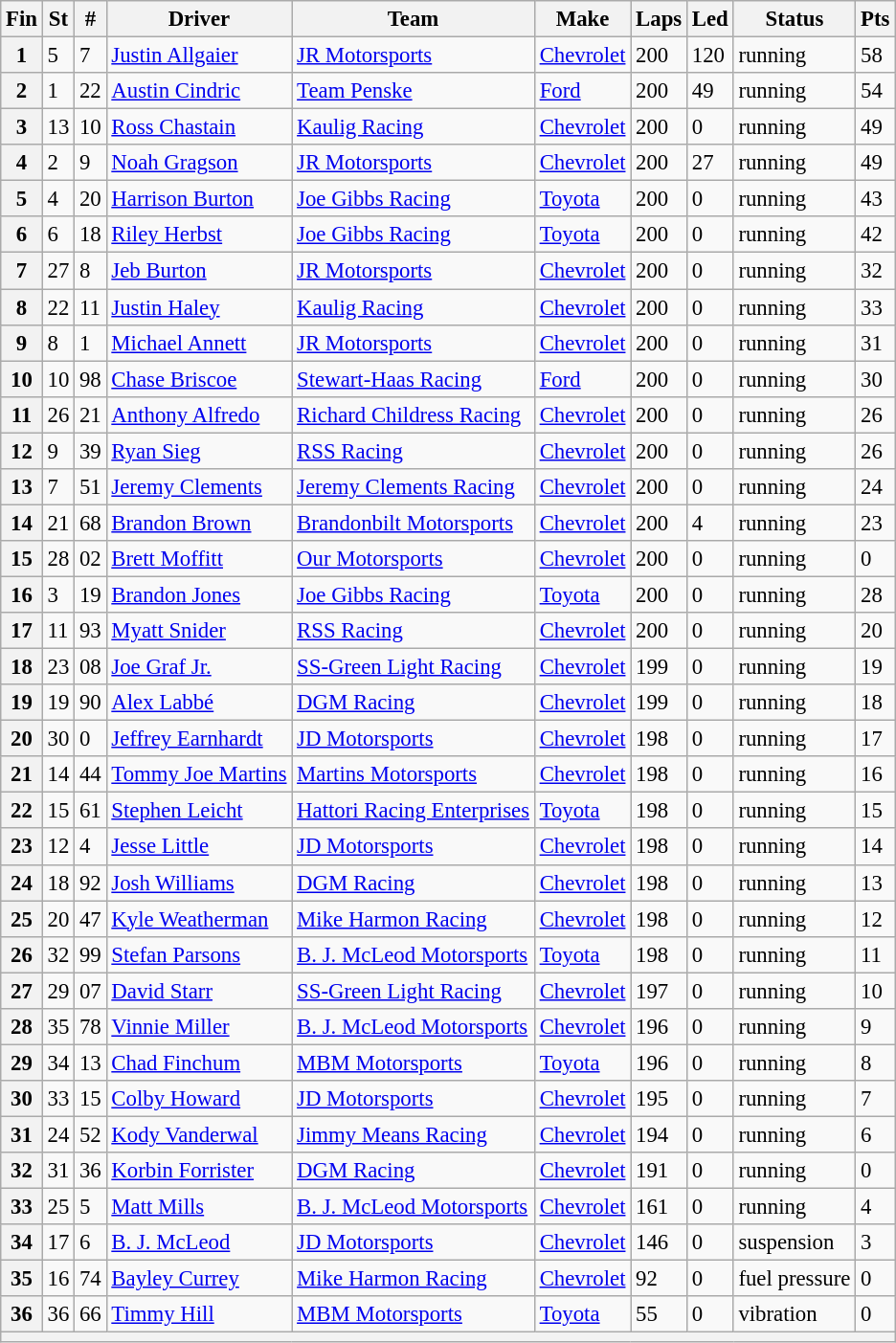<table class="wikitable" style="font-size:95%">
<tr>
<th>Fin</th>
<th>St</th>
<th>#</th>
<th>Driver</th>
<th>Team</th>
<th>Make</th>
<th>Laps</th>
<th>Led</th>
<th>Status</th>
<th>Pts</th>
</tr>
<tr>
<th>1</th>
<td>5</td>
<td>7</td>
<td><a href='#'>Justin Allgaier</a></td>
<td><a href='#'>JR Motorsports</a></td>
<td><a href='#'>Chevrolet</a></td>
<td>200</td>
<td>120</td>
<td>running</td>
<td>58</td>
</tr>
<tr>
<th>2</th>
<td>1</td>
<td>22</td>
<td><a href='#'>Austin Cindric</a></td>
<td><a href='#'>Team Penske</a></td>
<td><a href='#'>Ford</a></td>
<td>200</td>
<td>49</td>
<td>running</td>
<td>54</td>
</tr>
<tr>
<th>3</th>
<td>13</td>
<td>10</td>
<td><a href='#'>Ross Chastain</a></td>
<td><a href='#'>Kaulig Racing</a></td>
<td><a href='#'>Chevrolet</a></td>
<td>200</td>
<td>0</td>
<td>running</td>
<td>49</td>
</tr>
<tr>
<th>4</th>
<td>2</td>
<td>9</td>
<td><a href='#'>Noah Gragson</a></td>
<td><a href='#'>JR Motorsports</a></td>
<td><a href='#'>Chevrolet</a></td>
<td>200</td>
<td>27</td>
<td>running</td>
<td>49</td>
</tr>
<tr>
<th>5</th>
<td>4</td>
<td>20</td>
<td><a href='#'>Harrison Burton</a></td>
<td><a href='#'>Joe Gibbs Racing</a></td>
<td><a href='#'>Toyota</a></td>
<td>200</td>
<td>0</td>
<td>running</td>
<td>43</td>
</tr>
<tr>
<th>6</th>
<td>6</td>
<td>18</td>
<td><a href='#'>Riley Herbst</a></td>
<td><a href='#'>Joe Gibbs Racing</a></td>
<td><a href='#'>Toyota</a></td>
<td>200</td>
<td>0</td>
<td>running</td>
<td>42</td>
</tr>
<tr>
<th>7</th>
<td>27</td>
<td>8</td>
<td><a href='#'>Jeb Burton</a></td>
<td><a href='#'>JR Motorsports</a></td>
<td><a href='#'>Chevrolet</a></td>
<td>200</td>
<td>0</td>
<td>running</td>
<td>32</td>
</tr>
<tr>
<th>8</th>
<td>22</td>
<td>11</td>
<td><a href='#'>Justin Haley</a></td>
<td><a href='#'>Kaulig Racing</a></td>
<td><a href='#'>Chevrolet</a></td>
<td>200</td>
<td>0</td>
<td>running</td>
<td>33</td>
</tr>
<tr>
<th>9</th>
<td>8</td>
<td>1</td>
<td><a href='#'>Michael Annett</a></td>
<td><a href='#'>JR Motorsports</a></td>
<td><a href='#'>Chevrolet</a></td>
<td>200</td>
<td>0</td>
<td>running</td>
<td>31</td>
</tr>
<tr>
<th>10</th>
<td>10</td>
<td>98</td>
<td><a href='#'>Chase Briscoe</a></td>
<td><a href='#'>Stewart-Haas Racing</a></td>
<td><a href='#'>Ford</a></td>
<td>200</td>
<td>0</td>
<td>running</td>
<td>30</td>
</tr>
<tr>
<th>11</th>
<td>26</td>
<td>21</td>
<td><a href='#'>Anthony Alfredo</a></td>
<td><a href='#'>Richard Childress Racing</a></td>
<td><a href='#'>Chevrolet</a></td>
<td>200</td>
<td>0</td>
<td>running</td>
<td>26</td>
</tr>
<tr>
<th>12</th>
<td>9</td>
<td>39</td>
<td><a href='#'>Ryan Sieg</a></td>
<td><a href='#'>RSS Racing</a></td>
<td><a href='#'>Chevrolet</a></td>
<td>200</td>
<td>0</td>
<td>running</td>
<td>26</td>
</tr>
<tr>
<th>13</th>
<td>7</td>
<td>51</td>
<td><a href='#'>Jeremy Clements</a></td>
<td><a href='#'>Jeremy Clements Racing</a></td>
<td><a href='#'>Chevrolet</a></td>
<td>200</td>
<td>0</td>
<td>running</td>
<td>24</td>
</tr>
<tr>
<th>14</th>
<td>21</td>
<td>68</td>
<td><a href='#'>Brandon Brown</a></td>
<td><a href='#'>Brandonbilt Motorsports</a></td>
<td><a href='#'>Chevrolet</a></td>
<td>200</td>
<td>4</td>
<td>running</td>
<td>23</td>
</tr>
<tr>
<th>15</th>
<td>28</td>
<td>02</td>
<td><a href='#'>Brett Moffitt</a></td>
<td><a href='#'>Our Motorsports</a></td>
<td><a href='#'>Chevrolet</a></td>
<td>200</td>
<td>0</td>
<td>running</td>
<td>0</td>
</tr>
<tr>
<th>16</th>
<td>3</td>
<td>19</td>
<td><a href='#'>Brandon Jones</a></td>
<td><a href='#'>Joe Gibbs Racing</a></td>
<td><a href='#'>Toyota</a></td>
<td>200</td>
<td>0</td>
<td>running</td>
<td>28</td>
</tr>
<tr>
<th>17</th>
<td>11</td>
<td>93</td>
<td><a href='#'>Myatt Snider</a></td>
<td><a href='#'>RSS Racing</a></td>
<td><a href='#'>Chevrolet</a></td>
<td>200</td>
<td>0</td>
<td>running</td>
<td>20</td>
</tr>
<tr>
<th>18</th>
<td>23</td>
<td>08</td>
<td><a href='#'>Joe Graf Jr.</a></td>
<td><a href='#'>SS-Green Light Racing</a></td>
<td><a href='#'>Chevrolet</a></td>
<td>199</td>
<td>0</td>
<td>running</td>
<td>19</td>
</tr>
<tr>
<th>19</th>
<td>19</td>
<td>90</td>
<td><a href='#'>Alex Labbé</a></td>
<td><a href='#'>DGM Racing</a></td>
<td><a href='#'>Chevrolet</a></td>
<td>199</td>
<td>0</td>
<td>running</td>
<td>18</td>
</tr>
<tr>
<th>20</th>
<td>30</td>
<td>0</td>
<td><a href='#'>Jeffrey Earnhardt</a></td>
<td><a href='#'>JD Motorsports</a></td>
<td><a href='#'>Chevrolet</a></td>
<td>198</td>
<td>0</td>
<td>running</td>
<td>17</td>
</tr>
<tr>
<th>21</th>
<td>14</td>
<td>44</td>
<td><a href='#'>Tommy Joe Martins</a></td>
<td><a href='#'>Martins Motorsports</a></td>
<td><a href='#'>Chevrolet</a></td>
<td>198</td>
<td>0</td>
<td>running</td>
<td>16</td>
</tr>
<tr>
<th>22</th>
<td>15</td>
<td>61</td>
<td><a href='#'>Stephen Leicht</a></td>
<td><a href='#'>Hattori Racing Enterprises</a></td>
<td><a href='#'>Toyota</a></td>
<td>198</td>
<td>0</td>
<td>running</td>
<td>15</td>
</tr>
<tr>
<th>23</th>
<td>12</td>
<td>4</td>
<td><a href='#'>Jesse Little</a></td>
<td><a href='#'>JD Motorsports</a></td>
<td><a href='#'>Chevrolet</a></td>
<td>198</td>
<td>0</td>
<td>running</td>
<td>14</td>
</tr>
<tr>
<th>24</th>
<td>18</td>
<td>92</td>
<td><a href='#'>Josh Williams</a></td>
<td><a href='#'>DGM Racing</a></td>
<td><a href='#'>Chevrolet</a></td>
<td>198</td>
<td>0</td>
<td>running</td>
<td>13</td>
</tr>
<tr>
<th>25</th>
<td>20</td>
<td>47</td>
<td><a href='#'>Kyle Weatherman</a></td>
<td><a href='#'>Mike Harmon Racing</a></td>
<td><a href='#'>Chevrolet</a></td>
<td>198</td>
<td>0</td>
<td>running</td>
<td>12</td>
</tr>
<tr>
<th>26</th>
<td>32</td>
<td>99</td>
<td><a href='#'>Stefan Parsons</a></td>
<td><a href='#'>B. J. McLeod Motorsports</a></td>
<td><a href='#'>Toyota</a></td>
<td>198</td>
<td>0</td>
<td>running</td>
<td>11</td>
</tr>
<tr>
<th>27</th>
<td>29</td>
<td>07</td>
<td><a href='#'>David Starr</a></td>
<td><a href='#'>SS-Green Light Racing</a></td>
<td><a href='#'>Chevrolet</a></td>
<td>197</td>
<td>0</td>
<td>running</td>
<td>10</td>
</tr>
<tr>
<th>28</th>
<td>35</td>
<td>78</td>
<td><a href='#'>Vinnie Miller</a></td>
<td><a href='#'>B. J. McLeod Motorsports</a></td>
<td><a href='#'>Chevrolet</a></td>
<td>196</td>
<td>0</td>
<td>running</td>
<td>9</td>
</tr>
<tr>
<th>29</th>
<td>34</td>
<td>13</td>
<td><a href='#'>Chad Finchum</a></td>
<td><a href='#'>MBM Motorsports</a></td>
<td><a href='#'>Toyota</a></td>
<td>196</td>
<td>0</td>
<td>running</td>
<td>8</td>
</tr>
<tr>
<th>30</th>
<td>33</td>
<td>15</td>
<td><a href='#'>Colby Howard</a></td>
<td><a href='#'>JD Motorsports</a></td>
<td><a href='#'>Chevrolet</a></td>
<td>195</td>
<td>0</td>
<td>running</td>
<td>7</td>
</tr>
<tr>
<th>31</th>
<td>24</td>
<td>52</td>
<td><a href='#'>Kody Vanderwal</a></td>
<td><a href='#'>Jimmy Means Racing</a></td>
<td><a href='#'>Chevrolet</a></td>
<td>194</td>
<td>0</td>
<td>running</td>
<td>6</td>
</tr>
<tr>
<th>32</th>
<td>31</td>
<td>36</td>
<td><a href='#'>Korbin Forrister</a></td>
<td><a href='#'>DGM Racing</a></td>
<td><a href='#'>Chevrolet</a></td>
<td>191</td>
<td>0</td>
<td>running</td>
<td>0</td>
</tr>
<tr>
<th>33</th>
<td>25</td>
<td>5</td>
<td><a href='#'>Matt Mills</a></td>
<td><a href='#'>B. J. McLeod Motorsports</a></td>
<td><a href='#'>Chevrolet</a></td>
<td>161</td>
<td>0</td>
<td>running</td>
<td>4</td>
</tr>
<tr>
<th>34</th>
<td>17</td>
<td>6</td>
<td><a href='#'>B. J. McLeod</a></td>
<td><a href='#'>JD Motorsports</a></td>
<td><a href='#'>Chevrolet</a></td>
<td>146</td>
<td>0</td>
<td>suspension</td>
<td>3</td>
</tr>
<tr>
<th>35</th>
<td>16</td>
<td>74</td>
<td><a href='#'>Bayley Currey</a></td>
<td><a href='#'>Mike Harmon Racing</a></td>
<td><a href='#'>Chevrolet</a></td>
<td>92</td>
<td>0</td>
<td>fuel pressure</td>
<td>0</td>
</tr>
<tr>
<th>36</th>
<td>36</td>
<td>66</td>
<td><a href='#'>Timmy Hill</a></td>
<td><a href='#'>MBM Motorsports</a></td>
<td><a href='#'>Toyota</a></td>
<td>55</td>
<td>0</td>
<td>vibration</td>
<td>0</td>
</tr>
<tr>
<th colspan="10"></th>
</tr>
</table>
